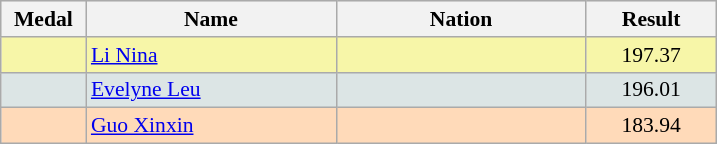<table class="wikitable" style="border:1px solid #aaa;font-size:90%;">
<tr style="background:#e4e4e4;">
<th width=50>Medal</th>
<th width=160>Name</th>
<th width=160>Nation</th>
<th width=80>Result</th>
</tr>
<tr style="background:#f7f6a8;">
<td align="center"></td>
<td><a href='#'>Li Nina</a></td>
<td></td>
<td align="center">197.37</td>
</tr>
<tr style="background:#dce5e5;">
<td align="center"></td>
<td><a href='#'>Evelyne Leu</a></td>
<td></td>
<td align="center">196.01</td>
</tr>
<tr style="background:#ffdab9;">
<td align="center"></td>
<td><a href='#'>Guo Xinxin</a></td>
<td></td>
<td align="center">183.94</td>
</tr>
</table>
